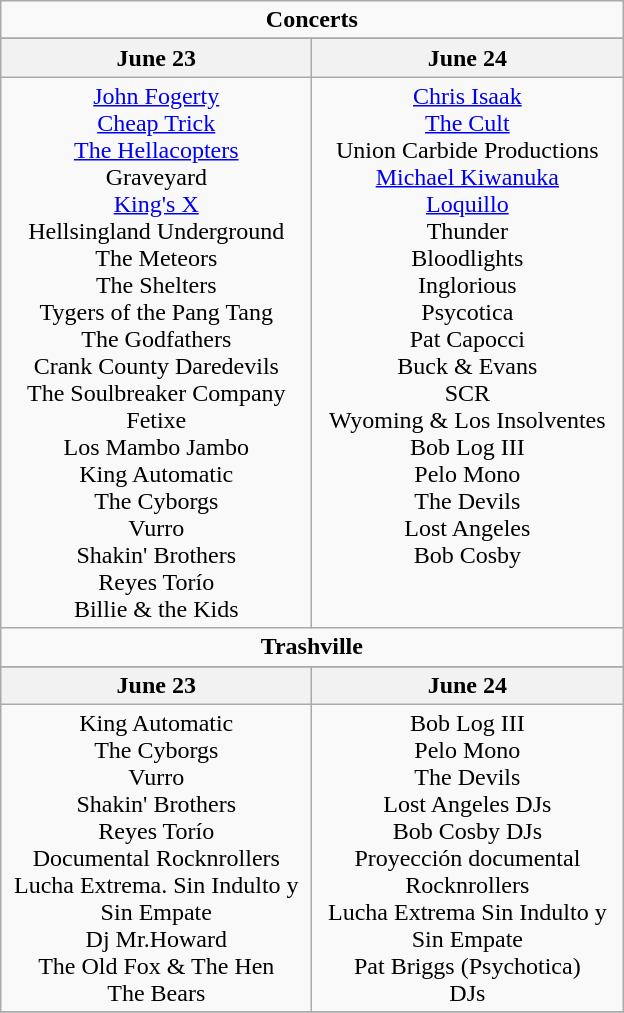<table class="wikitable">
<tr>
<td colspan="2" align="center"><strong>Concerts</strong></td>
</tr>
<tr>
</tr>
<tr>
<th>June 23</th>
<th>June 24</th>
</tr>
<tr>
<td valign="top" align="center" width="200"><a href='#'>John Fogerty</a><br><a href='#'>Cheap Trick</a><br><a href='#'>The Hellacopters</a><br>Graveyard<br><a href='#'>King's X</a><br>Hellsingland Underground<br>The Meteors<br>The Shelters<br>Tygers of the Pang Tang<br>The Godfathers<br>Crank County Daredevils<br>The Soulbreaker Company<br>Fetixe<br>Los Mambo Jambo<br>King Automatic<br>The Cyborgs<br>Vurro<br>Shakin' Brothers<br>Reyes Torío<br>Billie & the Kids</td>
<td valign="top" align="center" width="200"><a href='#'>Chris Isaak</a><br><a href='#'>The Cult</a><br>Union Carbide Productions<br><a href='#'>Michael Kiwanuka</a><br><a href='#'>Loquillo</a><br>Thunder<br>Bloodlights<br>Inglorious<br>Psycotica<br>Pat Capocci<br>Buck & Evans<br>SCR<br>Wyoming & Los Insolventes<br>Bob Log III<br>Pelo Mono<br>The Devils<br>Lost Angeles<br>Bob Cosby</td>
</tr>
<tr>
<td colspan="2" align="center"><strong>Trashville</strong></td>
</tr>
<tr>
</tr>
<tr>
<th>June 23</th>
<th>June 24</th>
</tr>
<tr>
<td valign="top" align="center" width="200">King Automatic<br>The Cyborgs<br>Vurro<br>Shakin' Brothers<br>Reyes Torío<br>Documental Rocknrollers<br>Lucha Extrema. Sin Indulto y Sin Empate<br>Dj Mr.Howard<br>The Old Fox & The Hen<br>The Bears</td>
<td valign="top" align="center" width="200">Bob Log III<br>Pelo Mono<br>The Devils<br>Lost Angeles DJs<br>Bob Cosby DJs<br>Proyección documental Rocknrollers<br>Lucha Extrema Sin Indulto y Sin Empate<br>Pat Briggs (Psychotica)<br>DJs</td>
</tr>
<tr>
</tr>
</table>
